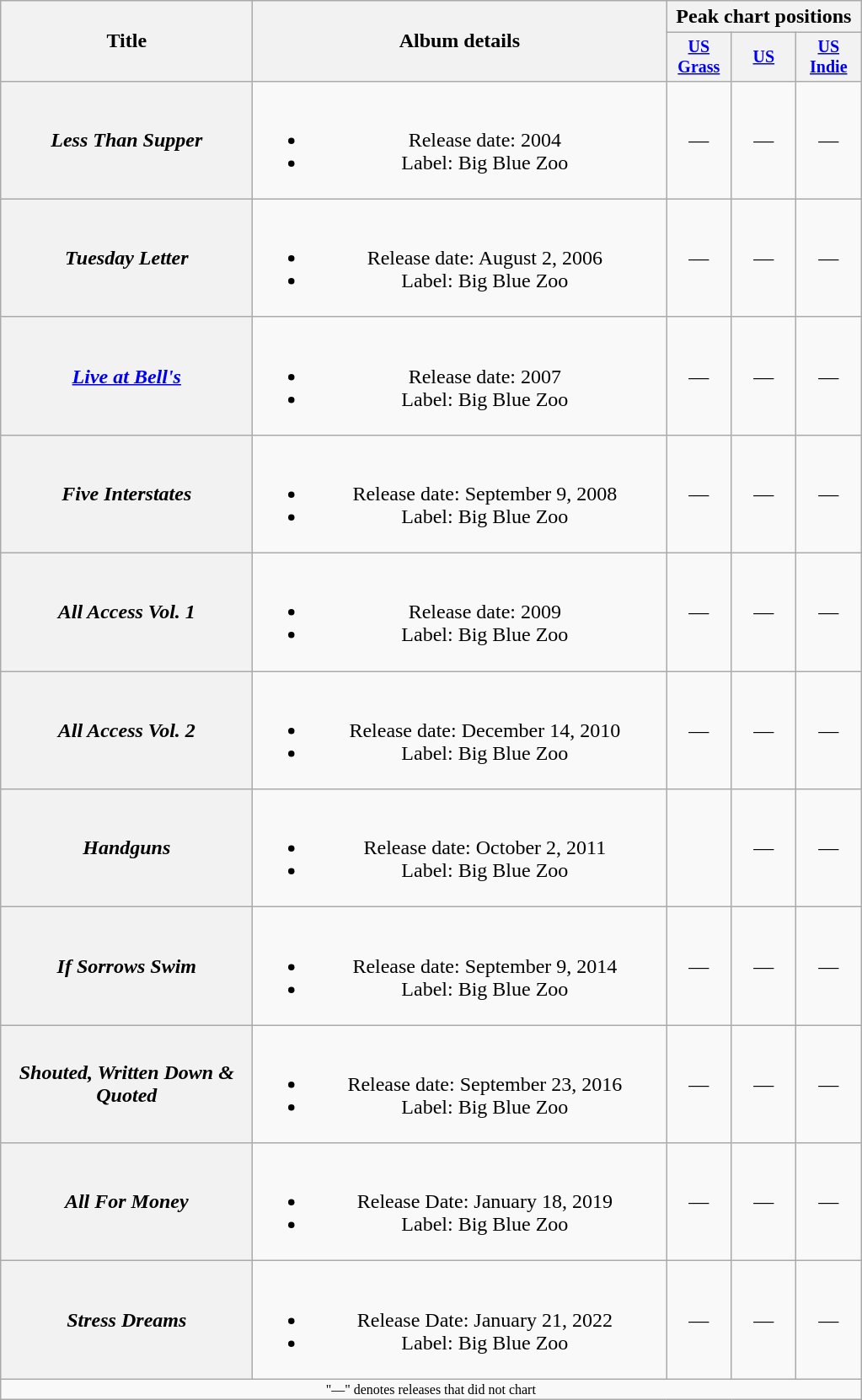<table class="wikitable plainrowheaders" style="text-align:center;">
<tr>
<th rowspan="2" style="width:12em;">Title</th>
<th rowspan="2" style="width:20em;">Album details</th>
<th colspan="3">Peak chart positions</th>
</tr>
<tr style="font-size:smaller;">
<th style="width:45px;"><a href='#'>US Grass</a></th>
<th style="width:45px;"><a href='#'>US</a></th>
<th style="width:45px;"><a href='#'>US Indie</a></th>
</tr>
<tr>
<th scope="row"><em>Less Than Supper</em></th>
<td><br><ul><li>Release date: 2004</li><li>Label: Big Blue Zoo</li></ul></td>
<td>—</td>
<td>—</td>
<td>—</td>
</tr>
<tr>
<th scope="row"><em>Tuesday Letter</em></th>
<td><br><ul><li>Release date: August 2, 2006</li><li>Label: Big Blue Zoo</li></ul></td>
<td>—</td>
<td>—</td>
<td>—</td>
</tr>
<tr>
<th scope="row"><em><a href='#'>Live at Bell's</a></em></th>
<td><br><ul><li>Release date: 2007</li><li>Label: Big Blue Zoo</li></ul></td>
<td>—</td>
<td>—</td>
<td>—</td>
</tr>
<tr>
<th scope="row"><em>Five Interstates</em></th>
<td><br><ul><li>Release date: September 9, 2008</li><li>Label: Big Blue Zoo</li></ul></td>
<td>—</td>
<td>—</td>
<td>—</td>
</tr>
<tr>
<th scope="row"><em>All Access Vol. 1</em></th>
<td><br><ul><li>Release date: 2009</li><li>Label: Big Blue Zoo</li></ul></td>
<td>—</td>
<td>—</td>
<td>—</td>
</tr>
<tr>
<th scope="row"><em>All Access Vol. 2</em></th>
<td><br><ul><li>Release date: December 14, 2010</li><li>Label: Big Blue Zoo</li></ul></td>
<td>—</td>
<td>—</td>
<td>—</td>
</tr>
<tr>
<th scope="row"><em>Handguns</em></th>
<td><br><ul><li>Release date: October 2, 2011</li><li>Label: Big Blue Zoo</li></ul></td>
<td></td>
<td>—</td>
<td>—</td>
</tr>
<tr>
<th scope="row"><em>If Sorrows Swim</em></th>
<td><br><ul><li>Release date: September 9, 2014</li><li>Label: Big Blue Zoo</li></ul></td>
<td>—</td>
<td>—</td>
<td>—</td>
</tr>
<tr>
<th scope="row"><em>Shouted, Written Down & Quoted</em></th>
<td><br><ul><li>Release date: September 23, 2016</li><li>Label: Big Blue Zoo</li></ul></td>
<td>—</td>
<td>—</td>
<td>—</td>
</tr>
<tr>
<th scope="row"><em>All For Money</em></th>
<td><br><ul><li>Release Date: January 18, 2019</li><li>Label: Big Blue Zoo</li></ul></td>
<td>—</td>
<td>—</td>
<td>—</td>
</tr>
<tr>
<th scope="row"><em>Stress Dreams</em></th>
<td><br><ul><li>Release Date: January 21, 2022</li><li>Label: Big Blue Zoo</li></ul></td>
<td>—</td>
<td>—</td>
<td>—</td>
</tr>
<tr>
<td colspan="5" style="font-size:8pt">"—" denotes releases that did not chart</td>
</tr>
</table>
